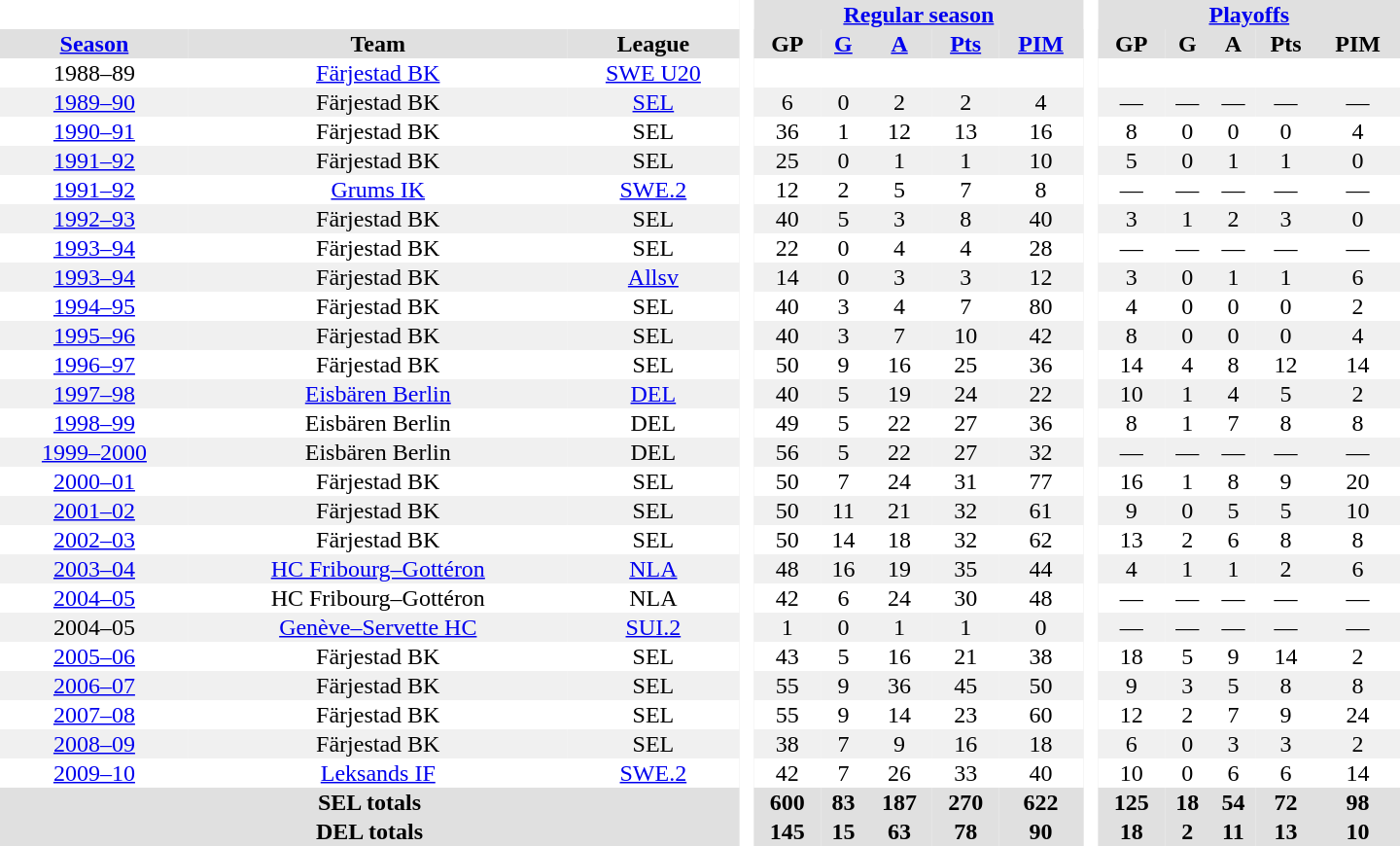<table border="0" cellpadding="1" cellspacing="0" style="text-align:center; width:60em">
<tr bgcolor="#e0e0e0">
<th colspan="3" bgcolor="#ffffff"> </th>
<th rowspan="99" bgcolor="#ffffff"> </th>
<th colspan="5"><a href='#'>Regular season</a></th>
<th rowspan="99" bgcolor="#ffffff"> </th>
<th colspan="5"><a href='#'>Playoffs</a></th>
</tr>
<tr bgcolor="#e0e0e0">
<th><a href='#'>Season</a></th>
<th>Team</th>
<th>League</th>
<th>GP</th>
<th><a href='#'>G</a></th>
<th><a href='#'>A</a></th>
<th><a href='#'>Pts</a></th>
<th><a href='#'>PIM</a></th>
<th>GP</th>
<th>G</th>
<th>A</th>
<th>Pts</th>
<th>PIM</th>
</tr>
<tr>
<td>1988–89</td>
<td><a href='#'>Färjestad BK</a></td>
<td><a href='#'>SWE U20</a></td>
<td></td>
<td></td>
<td></td>
<td></td>
<td></td>
<td></td>
<td></td>
<td></td>
<td></td>
<td></td>
</tr>
<tr bgcolor="#f0f0f0">
<td><a href='#'>1989–90</a></td>
<td>Färjestad BK</td>
<td><a href='#'>SEL</a></td>
<td>6</td>
<td>0</td>
<td>2</td>
<td>2</td>
<td>4</td>
<td>—</td>
<td>—</td>
<td>—</td>
<td>—</td>
<td>—</td>
</tr>
<tr>
<td><a href='#'>1990–91</a></td>
<td>Färjestad BK</td>
<td>SEL</td>
<td>36</td>
<td>1</td>
<td>12</td>
<td>13</td>
<td>16</td>
<td>8</td>
<td>0</td>
<td>0</td>
<td>0</td>
<td>4</td>
</tr>
<tr bgcolor="#f0f0f0">
<td><a href='#'>1991–92</a></td>
<td>Färjestad BK</td>
<td>SEL</td>
<td>25</td>
<td>0</td>
<td>1</td>
<td>1</td>
<td>10</td>
<td>5</td>
<td>0</td>
<td>1</td>
<td>1</td>
<td>0</td>
</tr>
<tr>
<td><a href='#'>1991–92</a></td>
<td><a href='#'>Grums IK</a></td>
<td><a href='#'>SWE.2</a></td>
<td>12</td>
<td>2</td>
<td>5</td>
<td>7</td>
<td>8</td>
<td>—</td>
<td>—</td>
<td>—</td>
<td>—</td>
<td>—</td>
</tr>
<tr bgcolor="#f0f0f0">
<td><a href='#'>1992–93</a></td>
<td>Färjestad BK</td>
<td>SEL</td>
<td>40</td>
<td>5</td>
<td>3</td>
<td>8</td>
<td>40</td>
<td>3</td>
<td>1</td>
<td>2</td>
<td>3</td>
<td>0</td>
</tr>
<tr>
<td><a href='#'>1993–94</a></td>
<td>Färjestad BK</td>
<td>SEL</td>
<td>22</td>
<td>0</td>
<td>4</td>
<td>4</td>
<td>28</td>
<td>—</td>
<td>—</td>
<td>—</td>
<td>—</td>
<td>—</td>
</tr>
<tr bgcolor="#f0f0f0">
<td><a href='#'>1993–94</a></td>
<td>Färjestad BK</td>
<td><a href='#'>Allsv</a></td>
<td>14</td>
<td>0</td>
<td>3</td>
<td>3</td>
<td>12</td>
<td>3</td>
<td>0</td>
<td>1</td>
<td>1</td>
<td>6</td>
</tr>
<tr>
<td><a href='#'>1994–95</a></td>
<td>Färjestad BK</td>
<td>SEL</td>
<td>40</td>
<td>3</td>
<td>4</td>
<td>7</td>
<td>80</td>
<td>4</td>
<td>0</td>
<td>0</td>
<td>0</td>
<td>2</td>
</tr>
<tr bgcolor="#f0f0f0">
<td><a href='#'>1995–96</a></td>
<td>Färjestad BK</td>
<td>SEL</td>
<td>40</td>
<td>3</td>
<td>7</td>
<td>10</td>
<td>42</td>
<td>8</td>
<td>0</td>
<td>0</td>
<td>0</td>
<td>4</td>
</tr>
<tr>
<td><a href='#'>1996–97</a></td>
<td>Färjestad BK</td>
<td>SEL</td>
<td>50</td>
<td>9</td>
<td>16</td>
<td>25</td>
<td>36</td>
<td>14</td>
<td>4</td>
<td>8</td>
<td>12</td>
<td>14</td>
</tr>
<tr bgcolor="#f0f0f0">
<td><a href='#'>1997–98</a></td>
<td><a href='#'>Eisbären Berlin</a></td>
<td><a href='#'>DEL</a></td>
<td>40</td>
<td>5</td>
<td>19</td>
<td>24</td>
<td>22</td>
<td>10</td>
<td>1</td>
<td>4</td>
<td>5</td>
<td>2</td>
</tr>
<tr>
<td><a href='#'>1998–99</a></td>
<td>Eisbären Berlin</td>
<td>DEL</td>
<td>49</td>
<td>5</td>
<td>22</td>
<td>27</td>
<td>36</td>
<td>8</td>
<td>1</td>
<td>7</td>
<td>8</td>
<td>8</td>
</tr>
<tr bgcolor="#f0f0f0">
<td><a href='#'>1999–2000</a></td>
<td>Eisbären Berlin</td>
<td>DEL</td>
<td>56</td>
<td>5</td>
<td>22</td>
<td>27</td>
<td>32</td>
<td>—</td>
<td>—</td>
<td>—</td>
<td>—</td>
<td>—</td>
</tr>
<tr>
<td><a href='#'>2000–01</a></td>
<td>Färjestad BK</td>
<td>SEL</td>
<td>50</td>
<td>7</td>
<td>24</td>
<td>31</td>
<td>77</td>
<td>16</td>
<td>1</td>
<td>8</td>
<td>9</td>
<td>20</td>
</tr>
<tr bgcolor="#f0f0f0">
<td><a href='#'>2001–02</a></td>
<td>Färjestad BK</td>
<td>SEL</td>
<td>50</td>
<td>11</td>
<td>21</td>
<td>32</td>
<td>61</td>
<td>9</td>
<td>0</td>
<td>5</td>
<td>5</td>
<td>10</td>
</tr>
<tr>
<td><a href='#'>2002–03</a></td>
<td>Färjestad BK</td>
<td>SEL</td>
<td>50</td>
<td>14</td>
<td>18</td>
<td>32</td>
<td>62</td>
<td>13</td>
<td>2</td>
<td>6</td>
<td>8</td>
<td>8</td>
</tr>
<tr bgcolor="#f0f0f0">
<td><a href='#'>2003–04</a></td>
<td><a href='#'>HC Fribourg–Gottéron</a></td>
<td><a href='#'>NLA</a></td>
<td>48</td>
<td>16</td>
<td>19</td>
<td>35</td>
<td>44</td>
<td>4</td>
<td>1</td>
<td>1</td>
<td>2</td>
<td>6</td>
</tr>
<tr>
<td><a href='#'>2004–05</a></td>
<td>HC Fribourg–Gottéron</td>
<td>NLA</td>
<td>42</td>
<td>6</td>
<td>24</td>
<td>30</td>
<td>48</td>
<td>—</td>
<td>—</td>
<td>—</td>
<td>—</td>
<td>—</td>
</tr>
<tr bgcolor="#f0f0f0">
<td>2004–05</td>
<td><a href='#'>Genève–Servette HC</a></td>
<td><a href='#'>SUI.2</a></td>
<td>1</td>
<td>0</td>
<td>1</td>
<td>1</td>
<td>0</td>
<td>—</td>
<td>—</td>
<td>—</td>
<td>—</td>
<td>—</td>
</tr>
<tr>
<td><a href='#'>2005–06</a></td>
<td>Färjestad BK</td>
<td>SEL</td>
<td>43</td>
<td>5</td>
<td>16</td>
<td>21</td>
<td>38</td>
<td>18</td>
<td>5</td>
<td>9</td>
<td>14</td>
<td>2</td>
</tr>
<tr bgcolor="#f0f0f0">
<td><a href='#'>2006–07</a></td>
<td>Färjestad BK</td>
<td>SEL</td>
<td>55</td>
<td>9</td>
<td>36</td>
<td>45</td>
<td>50</td>
<td>9</td>
<td>3</td>
<td>5</td>
<td>8</td>
<td>8</td>
</tr>
<tr>
<td><a href='#'>2007–08</a></td>
<td>Färjestad BK</td>
<td>SEL</td>
<td>55</td>
<td>9</td>
<td>14</td>
<td>23</td>
<td>60</td>
<td>12</td>
<td>2</td>
<td>7</td>
<td>9</td>
<td>24</td>
</tr>
<tr bgcolor="#f0f0f0">
<td><a href='#'>2008–09</a></td>
<td>Färjestad BK</td>
<td>SEL</td>
<td>38</td>
<td>7</td>
<td>9</td>
<td>16</td>
<td>18</td>
<td>6</td>
<td>0</td>
<td>3</td>
<td>3</td>
<td>2</td>
</tr>
<tr>
<td><a href='#'>2009–10</a></td>
<td><a href='#'>Leksands IF</a></td>
<td><a href='#'>SWE.2</a></td>
<td>42</td>
<td>7</td>
<td>26</td>
<td>33</td>
<td>40</td>
<td>10</td>
<td>0</td>
<td>6</td>
<td>6</td>
<td>14</td>
</tr>
<tr bgcolor="#e0e0e0">
<th colspan="3">SEL totals</th>
<th>600</th>
<th>83</th>
<th>187</th>
<th>270</th>
<th>622</th>
<th>125</th>
<th>18</th>
<th>54</th>
<th>72</th>
<th>98</th>
</tr>
<tr bgcolor="#e0e0e0">
<th colspan="3">DEL totals</th>
<th>145</th>
<th>15</th>
<th>63</th>
<th>78</th>
<th>90</th>
<th>18</th>
<th>2</th>
<th>11</th>
<th>13</th>
<th>10</th>
</tr>
</table>
